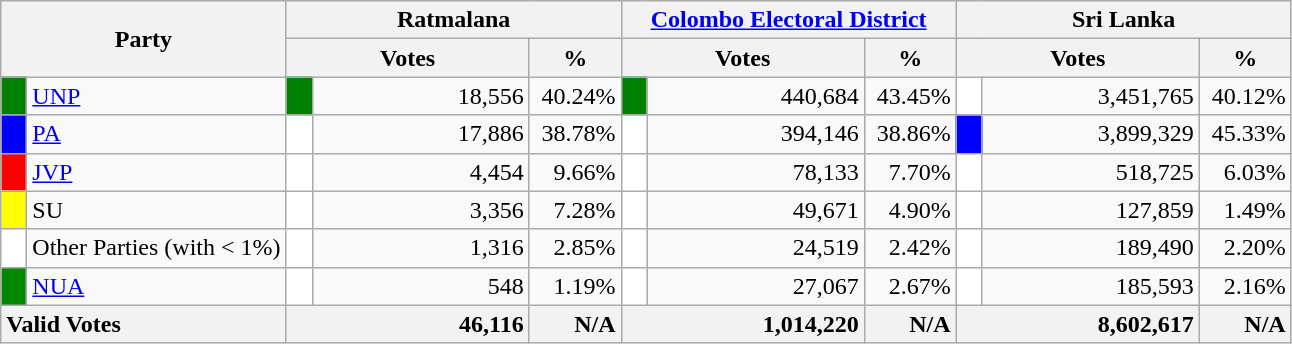<table class="wikitable">
<tr>
<th colspan="2" width="144px"rowspan="2">Party</th>
<th colspan="3" width="216px">Ratmalana</th>
<th colspan="3" width="216px"><a href='#'>Colombo Electoral District</a></th>
<th colspan="3" width="216px">Sri Lanka</th>
</tr>
<tr>
<th colspan="2" width="144px">Votes</th>
<th>%</th>
<th colspan="2" width="144px">Votes</th>
<th>%</th>
<th colspan="2" width="144px">Votes</th>
<th>%</th>
</tr>
<tr>
<td style="background-color:green;" width="10px"></td>
<td style="text-align:left;"><a href='#'>UNP</a></td>
<td style="background-color:green;" width="10px"></td>
<td style="text-align:right;">18,556</td>
<td style="text-align:right;">40.24%</td>
<td style="background-color:green;" width="10px"></td>
<td style="text-align:right;">440,684</td>
<td style="text-align:right;">43.45%</td>
<td style="background-color:white;" width="10px"></td>
<td style="text-align:right;">3,451,765</td>
<td style="text-align:right;">40.12%</td>
</tr>
<tr>
<td style="background-color:blue;" width="10px"></td>
<td style="text-align:left;"><a href='#'>PA</a></td>
<td style="background-color:white;" width="10px"></td>
<td style="text-align:right;">17,886</td>
<td style="text-align:right;">38.78%</td>
<td style="background-color:white;" width="10px"></td>
<td style="text-align:right;">394,146</td>
<td style="text-align:right;">38.86%</td>
<td style="background-color:blue;" width="10px"></td>
<td style="text-align:right;">3,899,329</td>
<td style="text-align:right;">45.33%</td>
</tr>
<tr>
<td style="background-color:red;" width="10px"></td>
<td style="text-align:left;"><a href='#'>JVP</a></td>
<td style="background-color:white;" width="10px"></td>
<td style="text-align:right;">4,454</td>
<td style="text-align:right;">9.66%</td>
<td style="background-color:white;" width="10px"></td>
<td style="text-align:right;">78,133</td>
<td style="text-align:right;">7.70%</td>
<td style="background-color:white;" width="10px"></td>
<td style="text-align:right;">518,725</td>
<td style="text-align:right;">6.03%</td>
</tr>
<tr>
<td style="background-color:yellow;" width="10px"></td>
<td style="text-align:left;">SU</td>
<td style="background-color:white;" width="10px"></td>
<td style="text-align:right;">3,356</td>
<td style="text-align:right;">7.28%</td>
<td style="background-color:white;" width="10px"></td>
<td style="text-align:right;">49,671</td>
<td style="text-align:right;">4.90%</td>
<td style="background-color:white;" width="10px"></td>
<td style="text-align:right;">127,859</td>
<td style="text-align:right;">1.49%</td>
</tr>
<tr>
<td style="background-color:white;" width="10px"></td>
<td style="text-align:left;">Other Parties (with < 1%)</td>
<td style="background-color:white;" width="10px"></td>
<td style="text-align:right;">1,316</td>
<td style="text-align:right;">2.85%</td>
<td style="background-color:white;" width="10px"></td>
<td style="text-align:right;">24,519</td>
<td style="text-align:right;">2.42%</td>
<td style="background-color:white;" width="10px"></td>
<td style="text-align:right;">189,490</td>
<td style="text-align:right;">2.20%</td>
</tr>
<tr>
<td style="background-color:#008800;" width="10px"></td>
<td style="text-align:left;"><a href='#'>NUA</a></td>
<td style="background-color:white;" width="10px"></td>
<td style="text-align:right;">548</td>
<td style="text-align:right;">1.19%</td>
<td style="background-color:white;" width="10px"></td>
<td style="text-align:right;">27,067</td>
<td style="text-align:right;">2.67%</td>
<td style="background-color:white;" width="10px"></td>
<td style="text-align:right;">185,593</td>
<td style="text-align:right;">2.16%</td>
</tr>
<tr>
<th colspan="2" width="144px"style="text-align:left;">Valid Votes</th>
<th style="text-align:right;"colspan="2" width="144px">46,116</th>
<th style="text-align:right;">N/A</th>
<th style="text-align:right;"colspan="2" width="144px">1,014,220</th>
<th style="text-align:right;">N/A</th>
<th style="text-align:right;"colspan="2" width="144px">8,602,617</th>
<th style="text-align:right;">N/A</th>
</tr>
</table>
